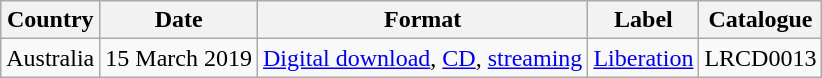<table class="wikitable">
<tr>
<th>Country</th>
<th>Date</th>
<th>Format</th>
<th>Label</th>
<th>Catalogue</th>
</tr>
<tr>
<td>Australia</td>
<td>15 March 2019</td>
<td><a href='#'>Digital download</a>, <a href='#'>CD</a>, <a href='#'>streaming</a></td>
<td><a href='#'>Liberation</a></td>
<td>LRCD0013</td>
</tr>
</table>
